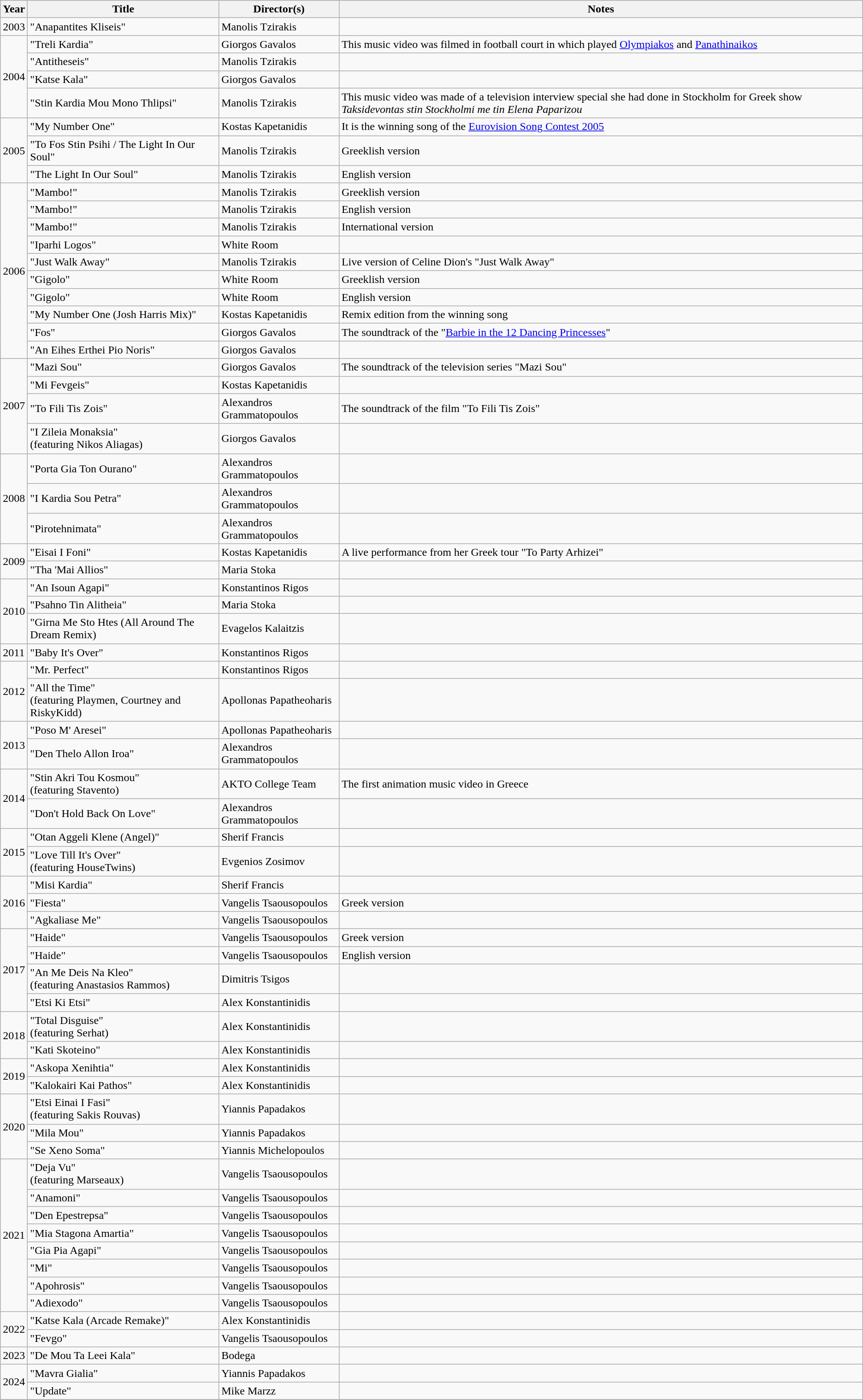<table class="wikitable plainrowheaders sortable">
<tr>
<th scope="col">Year</th>
<th scope="col">Title</th>
<th scope="col">Director(s)</th>
<th scope="col">Notes</th>
</tr>
<tr>
<td>2003</td>
<td>"Anapantites Kliseis"</td>
<td>Manolis Tzirakis</td>
<td></td>
</tr>
<tr>
<td rowspan="4">2004</td>
<td>"Treli Kardia"</td>
<td>Giorgos Gavalos</td>
<td>This music video was filmed in football court in which played <a href='#'>Olympiakos</a> and <a href='#'>Panathinaikos</a></td>
</tr>
<tr>
<td>"Antitheseis"</td>
<td>Manolis Tzirakis</td>
<td></td>
</tr>
<tr>
<td>"Katse Kala"</td>
<td>Giorgos Gavalos</td>
<td></td>
</tr>
<tr>
<td>"Stin Kardia Mou Mono Thlipsi"</td>
<td>Manolis Tzirakis</td>
<td>This music video was made of a television interview special she had done in Stockholm for Greek show <em>Taksidevontas stin Stockholmi me tin Elena Paparizou</em></td>
</tr>
<tr>
<td rowspan="3">2005</td>
<td>"My Number One"</td>
<td>Kostas Kapetanidis</td>
<td>It is the winning song of the <a href='#'>Eurovision Song Contest 2005</a></td>
</tr>
<tr>
<td>"To Fos Stin Psihi / The Light In Our Soul"</td>
<td>Manolis Tzirakis</td>
<td>Greeklish version</td>
</tr>
<tr>
<td>"The Light In Our Soul"</td>
<td>Manolis Tzirakis</td>
<td>English version</td>
</tr>
<tr>
<td rowspan="10">2006</td>
<td>"Mambo!"</td>
<td>Manolis Tzirakis</td>
<td>Greeklish version</td>
</tr>
<tr>
<td>"Mambo!"</td>
<td>Manolis Tzirakis</td>
<td>English version</td>
</tr>
<tr>
<td>"Mambo!"</td>
<td>Manolis Tzirakis</td>
<td>International version</td>
</tr>
<tr>
<td>"Iparhi Logos"</td>
<td>White Room</td>
<td></td>
</tr>
<tr>
<td>"Just Walk Away"</td>
<td>Manolis Tzirakis</td>
<td>Live version of Celine Dion's "Just Walk Away"</td>
</tr>
<tr>
<td>"Gigolo"</td>
<td>White Room</td>
<td>Greeklish version</td>
</tr>
<tr>
<td>"Gigolo"</td>
<td>White Room</td>
<td>English version</td>
</tr>
<tr>
<td>"My Number One (Josh Harris Mix)"</td>
<td>Kostas Kapetanidis</td>
<td>Remix edition from the winning song</td>
</tr>
<tr>
<td>"Fos"</td>
<td>Giorgos Gavalos</td>
<td>The soundtrack of the "<a href='#'>Barbie in the 12 Dancing Princesses</a>"</td>
</tr>
<tr>
<td>"An Eihes Erthei Pio Noris"</td>
<td>Giorgos Gavalos</td>
<td></td>
</tr>
<tr>
<td rowspan="4">2007</td>
<td>"Mazi Sou"</td>
<td>Giorgos Gavalos</td>
<td>The soundtrack of the television series "Mazi Sou"</td>
</tr>
<tr>
<td>"Mi Fevgeis"</td>
<td>Kostas Kapetanidis</td>
<td></td>
</tr>
<tr>
<td>"To Fili Tis Zois"</td>
<td>Alexandros Grammatopoulos</td>
<td>The soundtrack of the film "To Fili Tis Zois"</td>
</tr>
<tr>
<td>"I Zileia Monaksia" <br><span>(featuring Nikos Aliagas)</span></td>
<td>Giorgos Gavalos</td>
<td></td>
</tr>
<tr>
<td rowspan="3">2008</td>
<td>"Porta Gia Ton Ourano"</td>
<td>Alexandros Grammatopoulos</td>
<td></td>
</tr>
<tr>
<td>"I Kardia Sou Petra"</td>
<td>Alexandros Grammatopoulos</td>
<td></td>
</tr>
<tr>
<td>"Pirotehnimata"</td>
<td>Alexandros Grammatopoulos</td>
<td></td>
</tr>
<tr>
<td rowspan="2">2009</td>
<td>"Eisai I Foni"</td>
<td>Kostas Kapetanidis</td>
<td>A live performance from her Greek tour "To Party Arhizei"</td>
</tr>
<tr>
<td>"Tha 'Mai Allios"</td>
<td>Maria Stoka</td>
<td></td>
</tr>
<tr>
<td rowspan="3">2010</td>
<td>"An Isoun Agapi"</td>
<td>Konstantinos Rigos</td>
<td></td>
</tr>
<tr>
<td>"Psahno Tin Alitheia"</td>
<td>Maria Stoka</td>
<td></td>
</tr>
<tr>
<td>"Girna Me Sto Htes (All Around The Dream Remix)</td>
<td>Evagelos Kalaitzis</td>
<td></td>
</tr>
<tr>
<td>2011</td>
<td>"Baby It's Over"</td>
<td>Konstantinos Rigos</td>
<td></td>
</tr>
<tr>
<td rowspan="2">2012</td>
<td>"Mr. Perfect"</td>
<td>Konstantinos Rigos</td>
<td></td>
</tr>
<tr>
<td>"All the Time" <br><span>(featuring Playmen, Courtney and RiskyKidd)</span></td>
<td>Apollonas Papatheoharis</td>
<td></td>
</tr>
<tr>
<td rowspan="2">2013</td>
<td>"Poso M' Aresei"</td>
<td>Apollonas Papatheoharis</td>
<td></td>
</tr>
<tr>
<td>"Den Thelo Allon Iroa"</td>
<td>Alexandros Grammatopoulos</td>
<td></td>
</tr>
<tr>
<td rowspan="2">2014</td>
<td>"Stin Akri Tou Kosmou" <br><span>(featuring Stavento)</span></td>
<td>AKTO College Team</td>
<td>The first animation music video in Greece</td>
</tr>
<tr>
<td>"Don't Hold Back On Love"</td>
<td>Alexandros Grammatopoulos</td>
<td></td>
</tr>
<tr>
<td rowspan="2">2015</td>
<td>"Otan Aggeli Klene (Angel)"</td>
<td>Sherif Francis</td>
<td></td>
</tr>
<tr>
<td>"Love Till It's Over" <br><span>(featuring HouseTwins)</span></td>
<td>Evgenios Zosimov</td>
<td></td>
</tr>
<tr>
<td rowspan="3">2016</td>
<td>"Misi Kardia"</td>
<td>Sherif Francis</td>
<td></td>
</tr>
<tr>
<td>"Fiesta"</td>
<td>Vangelis Tsaousopoulos</td>
<td>Greek version</td>
</tr>
<tr>
<td>"Agkaliase Me"</td>
<td>Vangelis Tsaousopoulos</td>
<td></td>
</tr>
<tr>
<td rowspan="4">2017</td>
<td>"Haide"</td>
<td>Vangelis Tsaousopoulos</td>
<td>Greek version</td>
</tr>
<tr>
<td>"Haide"</td>
<td>Vangelis Tsaousopoulos</td>
<td>English version</td>
</tr>
<tr>
<td>"An Me Deis Na Kleo" <br><span>(featuring Anastasios Rammos)</span></td>
<td>Dimitris Tsigos</td>
<td></td>
</tr>
<tr>
<td>"Etsi Ki Etsi"</td>
<td>Alex Konstantinidis</td>
<td></td>
</tr>
<tr>
<td rowspan="2">2018</td>
<td>"Total Disguise" <br><span>(featuring Serhat)</span></td>
<td>Alex Konstantinidis</td>
<td></td>
</tr>
<tr>
<td>"Kati Skoteino"</td>
<td>Alex Konstantinidis</td>
<td></td>
</tr>
<tr>
<td rowspan="2">2019</td>
<td>"Askopa Xenihtia"</td>
<td>Alex Konstantinidis</td>
<td></td>
</tr>
<tr>
<td>"Kalokairi Kai Pathos"</td>
<td>Alex Konstantinidis</td>
<td></td>
</tr>
<tr>
<td rowspan="3">2020</td>
<td>"Etsi Einai I Fasi" <br><span>(featuring Sakis Rouvas)</span></td>
<td>Yiannis Papadakos</td>
<td></td>
</tr>
<tr>
<td>"Mila Mou"</td>
<td>Yiannis Papadakos</td>
<td></td>
</tr>
<tr>
<td>"Se Xeno Soma"</td>
<td>Yiannis Michelopoulos</td>
<td></td>
</tr>
<tr>
<td rowspan="8">2021</td>
<td>"Deja Vu" <br><span>(featuring Marseaux)</span></td>
<td>Vangelis Tsaousopoulos</td>
<td></td>
</tr>
<tr>
<td>"Anamoni"</td>
<td>Vangelis Tsaousopoulos</td>
<td></td>
</tr>
<tr>
<td>"Den Epestrepsa"</td>
<td>Vangelis Tsaousopoulos</td>
<td></td>
</tr>
<tr>
<td>"Mia Stagona Amartia"</td>
<td>Vangelis Tsaousopoulos</td>
<td></td>
</tr>
<tr>
<td>"Gia Pia Agapi"</td>
<td>Vangelis Tsaousopoulos</td>
<td></td>
</tr>
<tr>
<td>"Mi"</td>
<td>Vangelis Tsaousopoulos</td>
<td></td>
</tr>
<tr>
<td>"Apohrosis"</td>
<td>Vangelis Tsaousopoulos</td>
<td></td>
</tr>
<tr>
<td>"Adiexodo"</td>
<td>Vangelis Tsaousopoulos</td>
<td></td>
</tr>
<tr>
<td rowspan="2">2022</td>
<td>"Katse Kala (Arcade Remake)"</td>
<td>Alex Konstantinidis</td>
<td></td>
</tr>
<tr>
<td>"Fevgo"</td>
<td>Vangelis Tsaousopoulos</td>
<td></td>
</tr>
<tr>
<td>2023</td>
<td>"De Mou Ta Leei Kala"</td>
<td>Bodega</td>
<td></td>
</tr>
<tr>
<td rowspan="2">2024</td>
<td>"Mavra Gialia"</td>
<td>Yiannis Papadakos</td>
<td></td>
</tr>
<tr>
<td>"Update"</td>
<td>Mike Marzz</td>
<td></td>
</tr>
<tr>
</tr>
</table>
